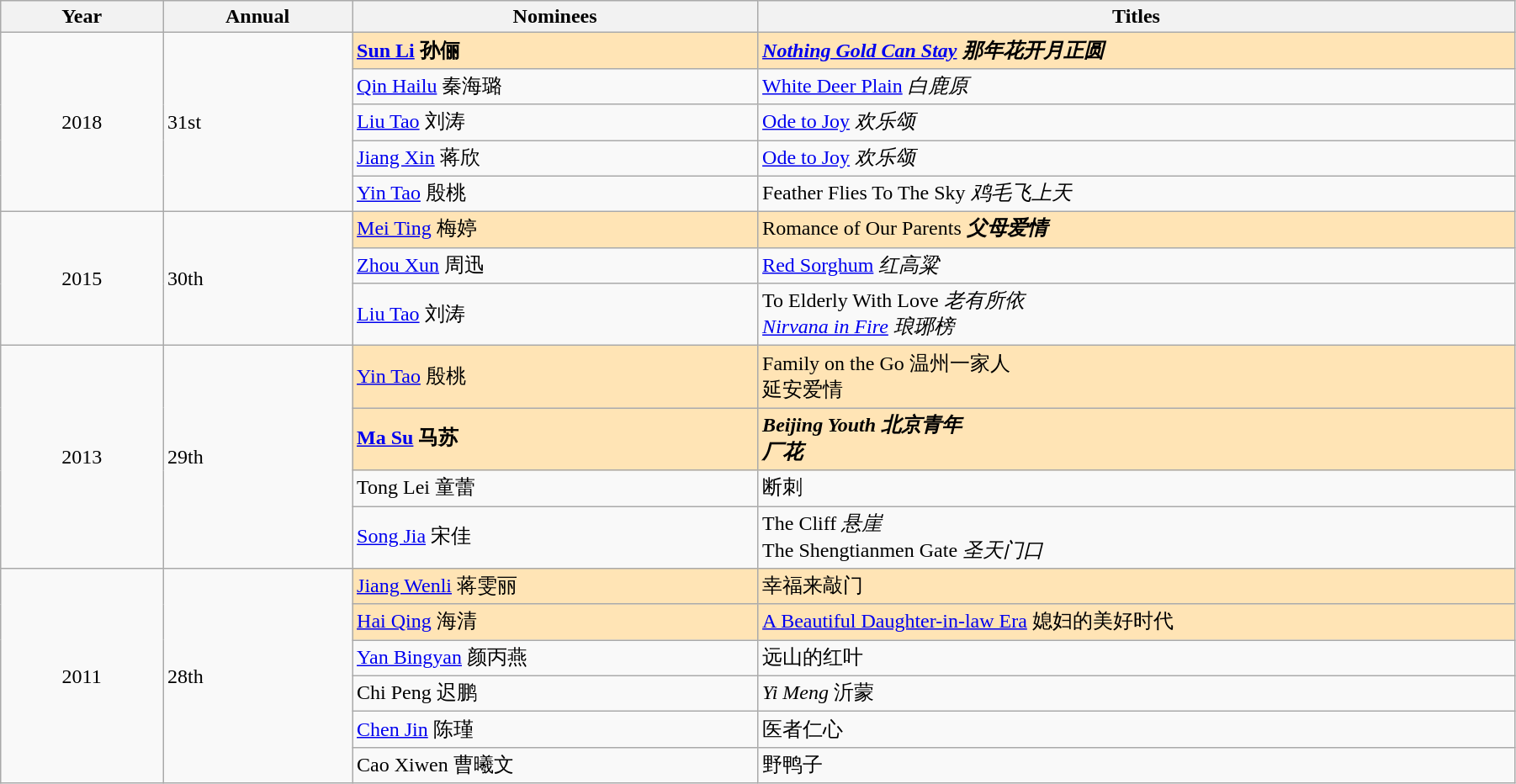<table class="wikitable" width="95%" align="center">
<tr>
<th width="6%">Year</th>
<th width="7%">Annual</th>
<th width="15%">Nominees</th>
<th width="28%">Titles</th>
</tr>
<tr>
<td rowspan="5" style="text-align:center;">2018</td>
<td rowspan="5">31st</td>
<td style="background:#FFE4B5;"><strong><a href='#'>Sun Li</a> 孙俪</strong></td>
<td style="background:#FFE4B5;"><strong><em><a href='#'>Nothing Gold Can Stay</a><em> 那年花开月正圆<strong></td>
</tr>
<tr>
<td><a href='#'>Qin Hailu</a> 秦海璐</td>
<td></em><a href='#'>White Deer Plain</a><em> 白鹿原</td>
</tr>
<tr>
<td><a href='#'>Liu Tao</a> 刘涛</td>
<td></em><a href='#'>Ode to Joy</a><em> 欢乐颂</td>
</tr>
<tr>
<td><a href='#'>Jiang Xin</a> 蒋欣</td>
<td></em><a href='#'>Ode to Joy</a><em> 欢乐颂</td>
</tr>
<tr>
<td><a href='#'>Yin Tao</a> 殷桃</td>
<td></em>Feather Flies To The Sky<em> 鸡毛飞上天</td>
</tr>
<tr>
<td rowspan="3" style="text-align:center;">2015</td>
<td rowspan="3">30th</td>
<td style="background:#FFE4B5;"></strong><a href='#'>Mei Ting</a> 梅婷<strong></td>
<td style="background:#FFE4B5;"></em></strong>Romance of Our Parents<strong><em> 父母爱情</td>
</tr>
<tr>
<td><a href='#'>Zhou Xun</a> 周迅</td>
<td></em><a href='#'>Red Sorghum</a><em> 红高粱</td>
</tr>
<tr>
<td><a href='#'>Liu Tao</a> 刘涛</td>
<td></em>To Elderly With Love<em> 老有所依<br><a href='#'>Nirvana in Fire</a> 琅琊榜</td>
</tr>
<tr>
<td rowspan="4" style="text-align:center;">2013</td>
<td rowspan="4">29th</td>
<td style="background:#FFE4B5;"></strong><a href='#'>Yin Tao</a> 殷桃<strong></td>
<td style="background:#FFE4B5;"></em></strong>Family on the Go </em> 温州一家人<br>延安爱情</strong></td>
</tr>
<tr>
<td style="background:#FFE4B5;"><strong><a href='#'>Ma Su</a> 马苏</strong></td>
<td style="background:#FFE4B5;"><strong><em>Beijing Youth<em> 北京青年<br>厂花<strong></td>
</tr>
<tr>
<td>Tong Lei 童蕾</td>
<td>断刺</td>
</tr>
<tr>
<td><a href='#'>Song Jia</a> 宋佳</td>
<td></em>The Cliff<em> 悬崖<br></em>The Shengtianmen Gate<em> 圣天门口</td>
</tr>
<tr>
<td rowspan="6" style="text-align:center;">2011</td>
<td rowspan="6">28th</td>
<td style="background:#FFE4B5;"></strong><a href='#'>Jiang Wenli</a> 蒋雯丽<strong></td>
<td style="background:#FFE4B5;"></strong>幸福来敲门<strong></td>
</tr>
<tr>
<td style="background:#FFE4B5;"></strong><a href='#'>Hai Qing</a> 海清<strong></td>
<td style="background:#FFE4B5;"></em></strong><a href='#'>A Beautiful Daughter-in-law Era</a></em> 媳妇的美好时代</strong></td>
</tr>
<tr>
<td><a href='#'>Yan Bingyan</a> 颜丙燕</td>
<td>远山的红叶</td>
</tr>
<tr>
<td>Chi Peng 迟鹏</td>
<td><em>Yi Meng</em> 沂蒙</td>
</tr>
<tr>
<td><a href='#'>Chen Jin</a> 陈瑾</td>
<td>医者仁心</td>
</tr>
<tr>
<td>Cao Xiwen 曹曦文</td>
<td>野鸭子</td>
</tr>
</table>
